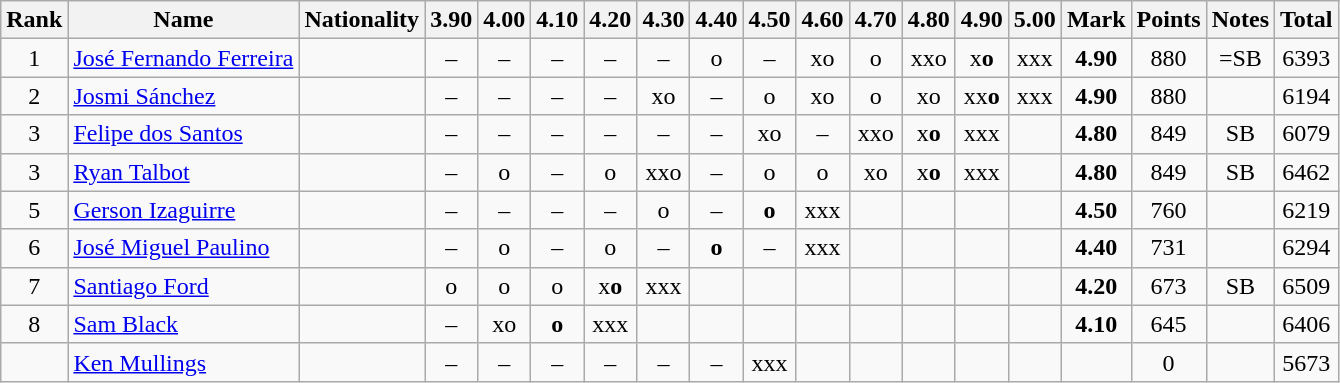<table class="wikitable sortable" style="text-align:center">
<tr>
<th>Rank</th>
<th>Name</th>
<th>Nationality</th>
<th>3.90</th>
<th>4.00</th>
<th>4.10</th>
<th>4.20</th>
<th>4.30</th>
<th>4.40</th>
<th>4.50</th>
<th>4.60</th>
<th>4.70</th>
<th>4.80</th>
<th>4.90</th>
<th>5.00</th>
<th>Mark</th>
<th>Points</th>
<th>Notes</th>
<th>Total</th>
</tr>
<tr>
<td>1</td>
<td align=left><a href='#'>José Fernando Ferreira</a></td>
<td align=left></td>
<td>–</td>
<td>–</td>
<td>–</td>
<td>–</td>
<td>–</td>
<td>o</td>
<td>–</td>
<td>xo</td>
<td>o</td>
<td>xxo</td>
<td>x<strong>o</strong></td>
<td>xxx</td>
<td><strong>4.90</strong></td>
<td>880</td>
<td>=SB</td>
<td>6393</td>
</tr>
<tr>
<td>2</td>
<td align=left><a href='#'>Josmi Sánchez</a></td>
<td align=left></td>
<td>–</td>
<td>–</td>
<td>–</td>
<td>–</td>
<td>xo</td>
<td>–</td>
<td>o</td>
<td>xo</td>
<td>o</td>
<td>xo</td>
<td>xx<strong>o</strong></td>
<td>xxx</td>
<td><strong>4.90</strong></td>
<td>880</td>
<td></td>
<td>6194</td>
</tr>
<tr>
<td>3</td>
<td align=left><a href='#'>Felipe dos Santos</a></td>
<td align=left></td>
<td>–</td>
<td>–</td>
<td>–</td>
<td>–</td>
<td>–</td>
<td>–</td>
<td>xo</td>
<td>–</td>
<td>xxo</td>
<td>x<strong>o</strong></td>
<td>xxx</td>
<td></td>
<td><strong>4.80</strong></td>
<td>849</td>
<td>SB</td>
<td>6079</td>
</tr>
<tr>
<td>3</td>
<td align=left><a href='#'>Ryan Talbot</a></td>
<td align=left></td>
<td>–</td>
<td>o</td>
<td>–</td>
<td>o</td>
<td>xxo</td>
<td>–</td>
<td>o</td>
<td>o</td>
<td>xo</td>
<td>x<strong>o</strong></td>
<td>xxx</td>
<td></td>
<td><strong>4.80</strong></td>
<td>849</td>
<td>SB</td>
<td>6462</td>
</tr>
<tr>
<td>5</td>
<td align=left><a href='#'>Gerson Izaguirre</a></td>
<td align=left></td>
<td>–</td>
<td>–</td>
<td>–</td>
<td>–</td>
<td>o</td>
<td>–</td>
<td><strong>o</strong></td>
<td>xxx</td>
<td></td>
<td></td>
<td></td>
<td></td>
<td><strong>4.50</strong></td>
<td>760</td>
<td></td>
<td>6219</td>
</tr>
<tr>
<td>6</td>
<td align=left><a href='#'>José Miguel Paulino</a></td>
<td align=left></td>
<td>–</td>
<td>o</td>
<td>–</td>
<td>o</td>
<td>–</td>
<td><strong>o</strong></td>
<td>–</td>
<td>xxx</td>
<td></td>
<td></td>
<td></td>
<td></td>
<td><strong>4.40</strong></td>
<td>731</td>
<td></td>
<td>6294</td>
</tr>
<tr>
<td>7</td>
<td align=left><a href='#'>Santiago Ford</a></td>
<td align=left></td>
<td>o</td>
<td>o</td>
<td>o</td>
<td>x<strong>o</strong></td>
<td>xxx</td>
<td></td>
<td></td>
<td></td>
<td></td>
<td></td>
<td></td>
<td></td>
<td><strong>4.20</strong></td>
<td>673</td>
<td>SB</td>
<td>6509</td>
</tr>
<tr>
<td>8</td>
<td align=left><a href='#'>Sam Black</a></td>
<td align=left></td>
<td>–</td>
<td>xo</td>
<td><strong>o</strong></td>
<td>xxx</td>
<td></td>
<td></td>
<td></td>
<td></td>
<td></td>
<td></td>
<td></td>
<td></td>
<td><strong>4.10</strong></td>
<td>645</td>
<td></td>
<td>6406</td>
</tr>
<tr>
<td></td>
<td align=left><a href='#'>Ken Mullings</a></td>
<td align=left></td>
<td>–</td>
<td>–</td>
<td>–</td>
<td>–</td>
<td>–</td>
<td>–</td>
<td>xxx</td>
<td></td>
<td></td>
<td></td>
<td></td>
<td></td>
<td><strong></strong></td>
<td>0</td>
<td></td>
<td>5673</td>
</tr>
</table>
